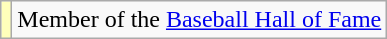<table class="wikitable plainrowheaders">
<tr>
<th scope="row" style="text-align:center; background:#ffb;"></th>
<td>Member of the <a href='#'>Baseball Hall of Fame</a></td>
</tr>
</table>
